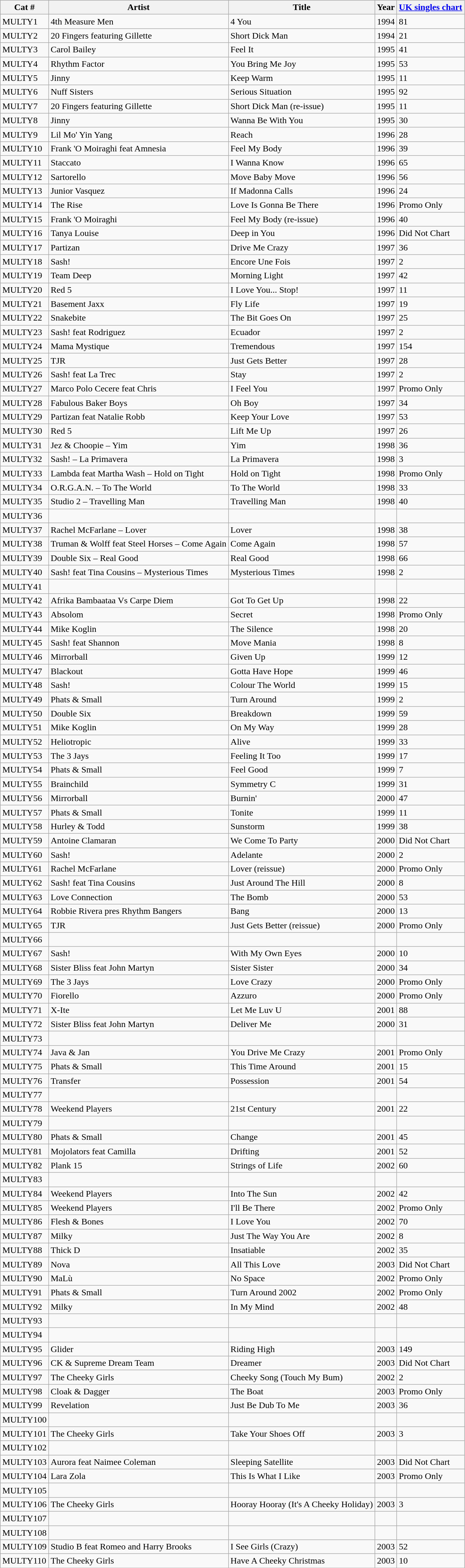<table class="wikitable">
<tr>
<th>Cat #</th>
<th>Artist</th>
<th>Title</th>
<th>Year</th>
<th><a href='#'>UK singles chart</a></th>
</tr>
<tr>
<td>MULTY1</td>
<td>4th Measure Men</td>
<td>4 You</td>
<td>1994</td>
<td>81</td>
</tr>
<tr>
<td>MULTY2</td>
<td>20 Fingers featuring Gillette</td>
<td>Short Dick Man</td>
<td>1994</td>
<td>21</td>
</tr>
<tr>
<td>MULTY3</td>
<td>Carol Bailey</td>
<td>Feel It</td>
<td>1995</td>
<td>41</td>
</tr>
<tr>
<td>MULTY4</td>
<td>Rhythm Factor</td>
<td>You Bring Me Joy</td>
<td>1995</td>
<td>53</td>
</tr>
<tr>
<td>MULTY5</td>
<td>Jinny</td>
<td>Keep Warm</td>
<td>1995</td>
<td>11</td>
</tr>
<tr>
<td>MULTY6</td>
<td>Nuff Sisters</td>
<td>Serious Situation</td>
<td>1995</td>
<td>92</td>
</tr>
<tr>
<td>MULTY7</td>
<td>20 Fingers featuring Gillette</td>
<td>Short Dick Man (re-issue)</td>
<td>1995</td>
<td>11</td>
</tr>
<tr>
<td>MULTY8</td>
<td>Jinny</td>
<td>Wanna Be With You</td>
<td>1995</td>
<td>30</td>
</tr>
<tr>
<td>MULTY9</td>
<td>Lil Mo' Yin Yang</td>
<td>Reach</td>
<td>1996</td>
<td>28</td>
</tr>
<tr>
<td>MULTY10</td>
<td>Frank 'O Moiraghi feat Amnesia</td>
<td>Feel My Body</td>
<td>1996</td>
<td>39</td>
</tr>
<tr>
<td>MULTY11</td>
<td>Staccato</td>
<td>I Wanna Know</td>
<td>1996</td>
<td>65</td>
</tr>
<tr>
<td>MULTY12</td>
<td>Sartorello</td>
<td>Move Baby Move</td>
<td>1996</td>
<td>56</td>
</tr>
<tr>
<td>MULTY13</td>
<td>Junior Vasquez</td>
<td>If Madonna Calls</td>
<td>1996</td>
<td>24</td>
</tr>
<tr>
<td>MULTY14</td>
<td>The Rise</td>
<td>Love Is Gonna Be There</td>
<td>1996</td>
<td>Promo Only</td>
</tr>
<tr>
<td>MULTY15</td>
<td>Frank 'O Moiraghi</td>
<td>Feel My Body (re-issue)</td>
<td>1996</td>
<td>40</td>
</tr>
<tr>
<td>MULTY16</td>
<td>Tanya Louise</td>
<td>Deep in You</td>
<td>1996</td>
<td>Did Not Chart</td>
</tr>
<tr>
<td>MULTY17</td>
<td>Partizan</td>
<td>Drive Me Crazy</td>
<td>1997</td>
<td>36</td>
</tr>
<tr>
<td>MULTY18</td>
<td>Sash!</td>
<td>Encore Une Fois</td>
<td>1997</td>
<td>2</td>
</tr>
<tr>
<td>MULTY19</td>
<td>Team Deep</td>
<td>Morning Light</td>
<td>1997</td>
<td>42</td>
</tr>
<tr>
<td>MULTY20</td>
<td>Red 5</td>
<td>I Love You... Stop!</td>
<td>1997</td>
<td>11</td>
</tr>
<tr>
<td>MULTY21</td>
<td>Basement Jaxx</td>
<td>Fly Life</td>
<td>1997</td>
<td>19</td>
</tr>
<tr>
<td>MULTY22</td>
<td>Snakebite</td>
<td>The Bit Goes On</td>
<td>1997</td>
<td>25</td>
</tr>
<tr>
<td>MULTY23</td>
<td>Sash! feat Rodriguez</td>
<td>Ecuador</td>
<td>1997</td>
<td>2</td>
</tr>
<tr>
<td>MULTY24</td>
<td>Mama Mystique</td>
<td>Tremendous</td>
<td>1997</td>
<td>154</td>
</tr>
<tr>
<td>MULTY25</td>
<td>TJR</td>
<td>Just Gets Better</td>
<td>1997</td>
<td>28</td>
</tr>
<tr>
<td>MULTY26</td>
<td>Sash! feat La Trec</td>
<td>Stay</td>
<td>1997</td>
<td>2</td>
</tr>
<tr>
<td>MULTY27</td>
<td>Marco Polo Cecere feat Chris</td>
<td>I Feel You</td>
<td>1997</td>
<td>Promo Only</td>
</tr>
<tr>
<td>MULTY28</td>
<td>Fabulous Baker Boys</td>
<td>Oh Boy</td>
<td>1997</td>
<td>34</td>
</tr>
<tr>
<td>MULTY29</td>
<td>Partizan feat Natalie Robb</td>
<td>Keep Your Love</td>
<td>1997</td>
<td>53</td>
</tr>
<tr>
<td>MULTY30</td>
<td>Red 5</td>
<td>Lift Me Up</td>
<td>1997</td>
<td>26</td>
</tr>
<tr>
<td>MULTY31</td>
<td>Jez & Choopie – Yim</td>
<td>Yim</td>
<td>1998</td>
<td>36</td>
</tr>
<tr>
<td>MULTY32</td>
<td>Sash! – La Primavera</td>
<td>La Primavera</td>
<td>1998</td>
<td>3</td>
</tr>
<tr>
<td>MULTY33</td>
<td>Lambda feat Martha Wash – Hold on Tight</td>
<td>Hold on Tight</td>
<td>1998</td>
<td>Promo Only</td>
</tr>
<tr>
<td>MULTY34</td>
<td>O.R.G.A.N. – To The World</td>
<td>To The World</td>
<td>1998</td>
<td>33</td>
</tr>
<tr>
<td>MULTY35</td>
<td>Studio 2 – Travelling Man</td>
<td>Travelling Man</td>
<td>1998</td>
<td>40</td>
</tr>
<tr>
<td>MULTY36</td>
<td></td>
<td></td>
<td></td>
<td></td>
</tr>
<tr>
<td>MULTY37</td>
<td>Rachel McFarlane – Lover</td>
<td>Lover</td>
<td>1998</td>
<td>38</td>
</tr>
<tr>
<td>MULTY38</td>
<td>Truman & Wolff feat Steel Horses – Come Again</td>
<td>Come Again</td>
<td>1998</td>
<td>57</td>
</tr>
<tr>
<td>MULTY39</td>
<td>Double Six – Real Good</td>
<td>Real Good</td>
<td>1998</td>
<td>66</td>
</tr>
<tr>
<td>MULTY40</td>
<td>Sash! feat Tina Cousins – Mysterious Times</td>
<td>Mysterious Times</td>
<td>1998</td>
<td>2</td>
</tr>
<tr>
<td>MULTY41</td>
<td></td>
<td></td>
<td></td>
<td></td>
</tr>
<tr>
<td>MULTY42</td>
<td>Afrika Bambaataa Vs Carpe Diem</td>
<td>Got To Get Up</td>
<td>1998</td>
<td>22</td>
</tr>
<tr>
<td>MULTY43</td>
<td>Absolom</td>
<td>Secret</td>
<td>1998</td>
<td>Promo Only</td>
</tr>
<tr>
<td>MULTY44</td>
<td>Mike Koglin</td>
<td>The Silence</td>
<td>1998</td>
<td>20</td>
</tr>
<tr>
<td>MULTY45</td>
<td>Sash! feat Shannon</td>
<td>Move Mania</td>
<td>1998</td>
<td>8</td>
</tr>
<tr>
<td>MULTY46</td>
<td>Mirrorball</td>
<td>Given Up</td>
<td>1999</td>
<td>12</td>
</tr>
<tr>
<td>MULTY47</td>
<td>Blackout</td>
<td>Gotta Have Hope</td>
<td>1999</td>
<td>46</td>
</tr>
<tr>
<td>MULTY48</td>
<td>Sash!</td>
<td>Colour The World</td>
<td>1999</td>
<td>15</td>
</tr>
<tr>
<td>MULTY49</td>
<td>Phats & Small</td>
<td>Turn Around</td>
<td>1999</td>
<td>2</td>
</tr>
<tr>
<td>MULTY50</td>
<td>Double Six</td>
<td>Breakdown</td>
<td>1999</td>
<td>59</td>
</tr>
<tr>
<td>MULTY51</td>
<td>Mike Koglin</td>
<td>On My Way</td>
<td>1999</td>
<td>28</td>
</tr>
<tr>
<td>MULTY52</td>
<td>Heliotropic</td>
<td>Alive</td>
<td>1999</td>
<td>33</td>
</tr>
<tr>
<td>MULTY53</td>
<td>The 3 Jays</td>
<td>Feeling It Too</td>
<td>1999</td>
<td>17</td>
</tr>
<tr>
<td>MULTY54</td>
<td>Phats & Small</td>
<td>Feel Good</td>
<td>1999</td>
<td>7</td>
</tr>
<tr>
<td>MULTY55</td>
<td>Brainchild</td>
<td>Symmetry C</td>
<td>1999</td>
<td>31</td>
</tr>
<tr>
<td>MULTY56</td>
<td>Mirrorball</td>
<td>Burnin'</td>
<td>2000</td>
<td>47</td>
</tr>
<tr>
<td>MULTY57</td>
<td>Phats & Small</td>
<td>Tonite</td>
<td>1999</td>
<td>11</td>
</tr>
<tr>
<td>MULTY58</td>
<td>Hurley & Todd</td>
<td>Sunstorm</td>
<td>1999</td>
<td>38</td>
</tr>
<tr>
<td>MULTY59</td>
<td>Antoine Clamaran</td>
<td>We Come To Party</td>
<td>2000</td>
<td>Did Not Chart</td>
</tr>
<tr>
<td>MULTY60</td>
<td>Sash!</td>
<td>Adelante</td>
<td>2000</td>
<td>2</td>
</tr>
<tr>
<td>MULTY61</td>
<td>Rachel McFarlane</td>
<td>Lover (reissue)</td>
<td>2000</td>
<td>Promo Only</td>
</tr>
<tr>
<td>MULTY62</td>
<td>Sash! feat Tina Cousins</td>
<td>Just Around The Hill</td>
<td>2000</td>
<td>8</td>
</tr>
<tr>
<td>MULTY63</td>
<td>Love Connection</td>
<td>The Bomb</td>
<td>2000</td>
<td>53</td>
</tr>
<tr>
<td>MULTY64</td>
<td>Robbie Rivera pres Rhythm Bangers</td>
<td>Bang</td>
<td>2000</td>
<td>13</td>
</tr>
<tr>
<td>MULTY65</td>
<td>TJR</td>
<td>Just Gets Better (reissue)</td>
<td>2000</td>
<td>Promo Only</td>
</tr>
<tr>
<td>MULTY66</td>
<td></td>
<td></td>
<td></td>
<td></td>
</tr>
<tr>
<td>MULTY67</td>
<td>Sash!</td>
<td>With My Own Eyes</td>
<td>2000</td>
<td>10</td>
</tr>
<tr>
<td>MULTY68</td>
<td>Sister Bliss feat John Martyn</td>
<td>Sister Sister</td>
<td>2000</td>
<td>34</td>
</tr>
<tr>
<td>MULTY69</td>
<td>The 3 Jays</td>
<td>Love Crazy</td>
<td>2000</td>
<td>Promo Only</td>
</tr>
<tr>
<td>MULTY70</td>
<td>Fiorello</td>
<td>Azzuro</td>
<td>2000</td>
<td>Promo Only</td>
</tr>
<tr>
<td>MULTY71</td>
<td>X-Ite</td>
<td>Let Me Luv U</td>
<td>2001</td>
<td>88</td>
</tr>
<tr>
<td>MULTY72</td>
<td>Sister Bliss feat John Martyn</td>
<td>Deliver Me</td>
<td>2000</td>
<td>31</td>
</tr>
<tr>
<td>MULTY73</td>
<td></td>
<td></td>
<td></td>
<td></td>
</tr>
<tr>
<td>MULTY74</td>
<td>Java & Jan</td>
<td>You Drive Me Crazy</td>
<td>2001</td>
<td>Promo Only</td>
</tr>
<tr>
<td>MULTY75</td>
<td>Phats & Small</td>
<td>This Time Around</td>
<td>2001</td>
<td>15</td>
</tr>
<tr>
<td>MULTY76</td>
<td>Transfer</td>
<td>Possession</td>
<td>2001</td>
<td>54</td>
</tr>
<tr>
<td>MULTY77</td>
<td></td>
<td></td>
<td></td>
<td></td>
</tr>
<tr>
<td>MULTY78</td>
<td>Weekend Players</td>
<td>21st Century</td>
<td>2001</td>
<td>22</td>
</tr>
<tr>
<td>MULTY79</td>
<td></td>
<td></td>
<td></td>
<td></td>
</tr>
<tr>
<td>MULTY80</td>
<td>Phats & Small</td>
<td>Change</td>
<td>2001</td>
<td>45</td>
</tr>
<tr>
<td>MULTY81</td>
<td>Mojolators feat Camilla</td>
<td>Drifting</td>
<td>2001</td>
<td>52</td>
</tr>
<tr>
<td>MULTY82</td>
<td>Plank 15</td>
<td>Strings of Life</td>
<td>2002</td>
<td>60</td>
</tr>
<tr>
<td>MULTY83</td>
<td></td>
<td></td>
<td></td>
<td></td>
</tr>
<tr>
<td>MULTY84</td>
<td>Weekend Players</td>
<td>Into The Sun</td>
<td>2002</td>
<td>42</td>
</tr>
<tr>
<td>MULTY85</td>
<td>Weekend Players</td>
<td>I'll Be There</td>
<td>2002</td>
<td>Promo Only</td>
</tr>
<tr>
<td>MULTY86</td>
<td>Flesh & Bones</td>
<td>I Love You</td>
<td>2002</td>
<td>70</td>
</tr>
<tr>
<td>MULTY87</td>
<td>Milky</td>
<td>Just The Way You Are</td>
<td>2002</td>
<td>8</td>
</tr>
<tr>
<td>MULTY88</td>
<td>Thick D</td>
<td>Insatiable</td>
<td>2002</td>
<td>35</td>
</tr>
<tr>
<td>MULTY89</td>
<td>Nova</td>
<td>All This Love</td>
<td>2003</td>
<td>Did Not Chart</td>
</tr>
<tr>
<td>MULTY90</td>
<td>MaLù</td>
<td>No Space</td>
<td>2002</td>
<td>Promo Only</td>
</tr>
<tr>
<td>MULTY91</td>
<td>Phats & Small</td>
<td>Turn Around 2002</td>
<td>2002</td>
<td>Promo Only</td>
</tr>
<tr>
<td>MULTY92</td>
<td>Milky</td>
<td>In My Mind</td>
<td>2002</td>
<td>48</td>
</tr>
<tr>
<td>MULTY93</td>
<td></td>
<td></td>
<td></td>
<td></td>
</tr>
<tr>
<td>MULTY94</td>
<td></td>
<td></td>
<td></td>
<td></td>
</tr>
<tr>
<td>MULTY95</td>
<td>Glider</td>
<td>Riding High</td>
<td>2003</td>
<td>149</td>
</tr>
<tr>
<td>MULTY96</td>
<td>CK & Supreme Dream Team</td>
<td>Dreamer</td>
<td>2003</td>
<td>Did Not Chart</td>
</tr>
<tr>
<td>MULTY97</td>
<td>The Cheeky Girls</td>
<td>Cheeky Song (Touch My Bum)</td>
<td>2002</td>
<td>2</td>
</tr>
<tr>
<td>MULTY98</td>
<td>Cloak & Dagger</td>
<td>The Boat</td>
<td>2003</td>
<td>Promo Only</td>
</tr>
<tr>
<td>MULTY99</td>
<td>Revelation</td>
<td>Just Be Dub To Me</td>
<td>2003</td>
<td>36</td>
</tr>
<tr>
<td>MULTY100</td>
<td></td>
<td></td>
<td></td>
<td></td>
</tr>
<tr>
<td>MULTY101</td>
<td>The Cheeky Girls</td>
<td>Take Your Shoes Off</td>
<td>2003</td>
<td>3</td>
</tr>
<tr>
<td>MULTY102</td>
<td></td>
<td></td>
<td></td>
<td></td>
</tr>
<tr>
<td>MULTY103</td>
<td>Aurora feat Naimee Coleman</td>
<td>Sleeping Satellite</td>
<td>2003</td>
<td>Did Not Chart</td>
</tr>
<tr>
<td>MULTY104</td>
<td>Lara Zola</td>
<td>This Is What I Like</td>
<td>2003</td>
<td>Promo Only</td>
</tr>
<tr>
<td>MULTY105</td>
<td></td>
<td></td>
<td></td>
<td></td>
</tr>
<tr>
<td>MULTY106</td>
<td>The Cheeky Girls</td>
<td>Hooray Hooray (It's A Cheeky Holiday)</td>
<td>2003</td>
<td>3</td>
</tr>
<tr>
<td>MULTY107</td>
<td></td>
<td></td>
<td></td>
<td></td>
</tr>
<tr>
<td>MULTY108</td>
<td></td>
<td></td>
<td></td>
<td></td>
</tr>
<tr>
<td>MULTY109</td>
<td>Studio B feat Romeo and Harry Brooks</td>
<td>I See Girls (Crazy)</td>
<td>2003</td>
<td>52</td>
</tr>
<tr>
<td>MULTY110</td>
<td>The Cheeky Girls</td>
<td>Have A Cheeky Christmas</td>
<td>2003</td>
<td>10</td>
</tr>
<tr>
</tr>
</table>
